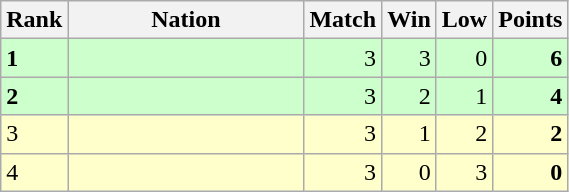<table class="wikitable">
<tr>
<th width=20>Rank</th>
<th width=150>Nation</th>
<th width=20>Match</th>
<th width=20>Win</th>
<th width=20>Low</th>
<th width=20>Points</th>
</tr>
<tr align="right" style="background:#ccffcc;">
<td align="left"><strong>1</strong></td>
<td align="left"></td>
<td>3</td>
<td>3</td>
<td>0</td>
<td><strong>6</strong></td>
</tr>
<tr align="right" style="background:#ccffcc;">
<td align="left"><strong>2</strong></td>
<td align="left"></td>
<td>3</td>
<td>2</td>
<td>1</td>
<td><strong>4</strong></td>
</tr>
<tr align="right" style="background:#ffffcc;">
<td align="left">3</td>
<td align="left"></td>
<td>3</td>
<td>1</td>
<td>2</td>
<td><strong>2</strong></td>
</tr>
<tr align="right" style="background:#ffffcc;">
<td align="left">4</td>
<td align="left"></td>
<td>3</td>
<td>0</td>
<td>3</td>
<td><strong>0</strong></td>
</tr>
</table>
